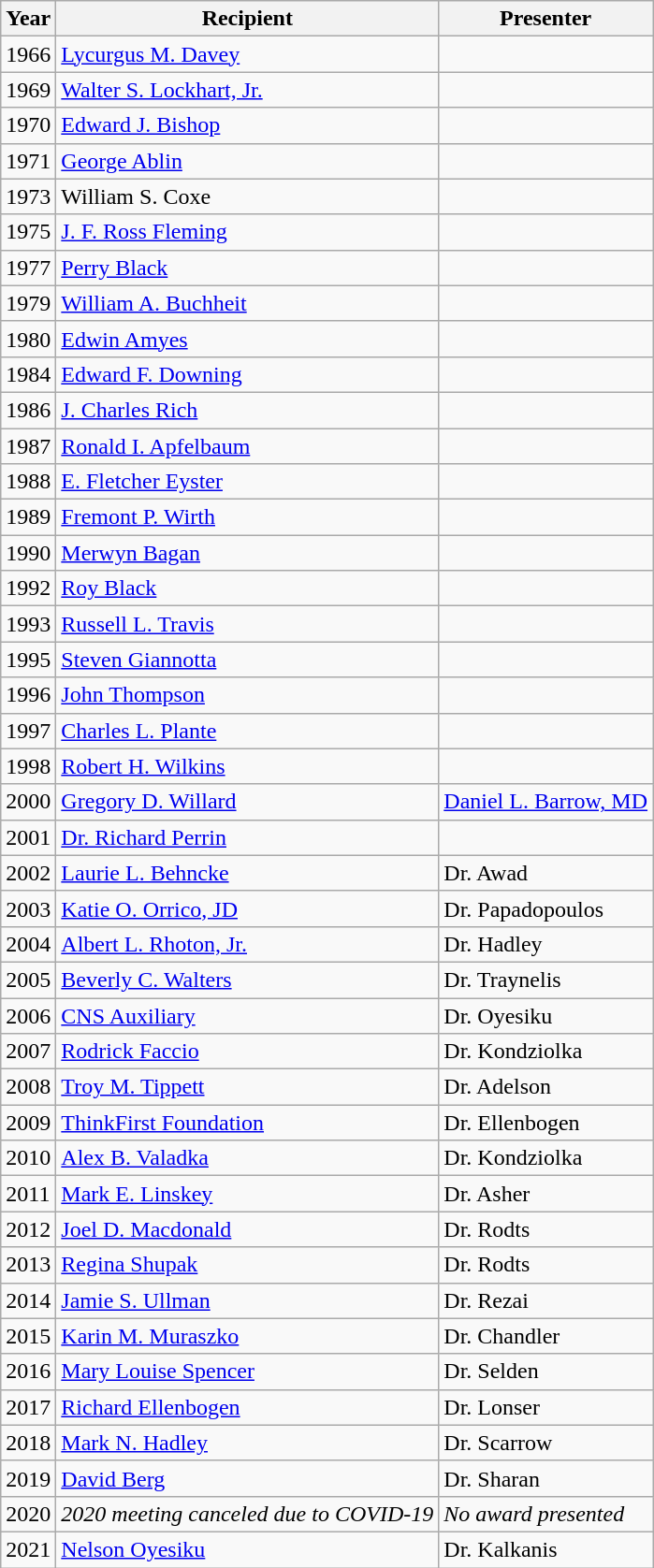<table class="wikitable">
<tr>
<th>Year</th>
<th>Recipient</th>
<th>Presenter</th>
</tr>
<tr>
<td>1966</td>
<td><a href='#'>Lycurgus M. Davey</a></td>
<td></td>
</tr>
<tr>
<td>1969</td>
<td><a href='#'>Walter S. Lockhart, Jr.</a></td>
<td></td>
</tr>
<tr>
<td>1970</td>
<td><a href='#'>Edward J. Bishop</a></td>
<td></td>
</tr>
<tr>
<td>1971</td>
<td><a href='#'>George Ablin</a></td>
<td></td>
</tr>
<tr>
<td>1973</td>
<td>William S. Coxe</td>
<td></td>
</tr>
<tr>
<td>1975</td>
<td><a href='#'>J. F. Ross Fleming</a></td>
<td></td>
</tr>
<tr>
<td>1977</td>
<td><a href='#'>Perry Black</a></td>
<td></td>
</tr>
<tr>
<td>1979</td>
<td><a href='#'>William A. Buchheit</a></td>
<td></td>
</tr>
<tr>
<td>1980</td>
<td><a href='#'>Edwin Amyes</a></td>
<td></td>
</tr>
<tr>
<td>1984</td>
<td><a href='#'>Edward F. Downing</a></td>
<td></td>
</tr>
<tr>
<td>1986</td>
<td><a href='#'>J. Charles Rich</a></td>
<td></td>
</tr>
<tr>
<td>1987</td>
<td><a href='#'>Ronald I. Apfelbaum</a></td>
<td></td>
</tr>
<tr>
<td>1988</td>
<td><a href='#'>E. Fletcher Eyster</a></td>
<td></td>
</tr>
<tr>
<td>1989</td>
<td><a href='#'>Fremont P. Wirth</a></td>
<td></td>
</tr>
<tr>
<td>1990</td>
<td><a href='#'>Merwyn Bagan</a></td>
<td></td>
</tr>
<tr>
<td>1992</td>
<td><a href='#'>Roy Black</a></td>
<td></td>
</tr>
<tr>
<td>1993</td>
<td><a href='#'>Russell L. Travis</a></td>
<td></td>
</tr>
<tr>
<td>1995</td>
<td><a href='#'>Steven Giannotta</a></td>
<td></td>
</tr>
<tr>
<td>1996</td>
<td><a href='#'>John Thompson</a></td>
<td></td>
</tr>
<tr>
<td>1997</td>
<td><a href='#'>Charles L. Plante</a></td>
<td></td>
</tr>
<tr>
<td>1998</td>
<td><a href='#'>Robert H. Wilkins</a></td>
<td></td>
</tr>
<tr>
<td>2000</td>
<td><a href='#'>Gregory D. Willard</a></td>
<td><a href='#'>Daniel L. Barrow, MD</a></td>
</tr>
<tr>
<td>2001</td>
<td><a href='#'>Dr. Richard Perrin</a></td>
<td></td>
</tr>
<tr>
<td>2002</td>
<td><a href='#'>Laurie L. Behncke</a></td>
<td>Dr. Awad</td>
</tr>
<tr>
<td>2003</td>
<td><a href='#'>Katie O. Orrico, JD</a></td>
<td>Dr. Papadopoulos</td>
</tr>
<tr>
<td>2004</td>
<td><a href='#'>Albert L. Rhoton, Jr.</a></td>
<td>Dr. Hadley</td>
</tr>
<tr>
<td>2005</td>
<td><a href='#'>Beverly C. Walters</a></td>
<td>Dr. Traynelis</td>
</tr>
<tr>
<td>2006</td>
<td><a href='#'>CNS Auxiliary</a></td>
<td>Dr. Oyesiku</td>
</tr>
<tr>
<td>2007</td>
<td><a href='#'>Rodrick Faccio</a></td>
<td>Dr. Kondziolka</td>
</tr>
<tr>
<td>2008</td>
<td><a href='#'>Troy M. Tippett</a></td>
<td>Dr. Adelson</td>
</tr>
<tr>
<td>2009</td>
<td><a href='#'>ThinkFirst Foundation</a></td>
<td>Dr. Ellenbogen</td>
</tr>
<tr>
<td>2010</td>
<td><a href='#'>Alex B. Valadka</a></td>
<td>Dr. Kondziolka</td>
</tr>
<tr>
<td>2011</td>
<td><a href='#'>Mark E. Linskey</a></td>
<td>Dr. Asher</td>
</tr>
<tr>
<td>2012</td>
<td><a href='#'>Joel D. Macdonald</a></td>
<td>Dr. Rodts</td>
</tr>
<tr>
<td>2013</td>
<td><a href='#'>Regina Shupak</a></td>
<td>Dr. Rodts</td>
</tr>
<tr>
<td>2014</td>
<td><a href='#'>Jamie S. Ullman</a></td>
<td>Dr. Rezai</td>
</tr>
<tr>
<td>2015</td>
<td><a href='#'>Karin M. Muraszko</a></td>
<td>Dr. Chandler</td>
</tr>
<tr>
<td>2016</td>
<td><a href='#'>Mary Louise Spencer</a></td>
<td>Dr. Selden</td>
</tr>
<tr>
<td>2017</td>
<td><a href='#'>Richard Ellenbogen</a></td>
<td>Dr. Lonser</td>
</tr>
<tr>
<td>2018</td>
<td><a href='#'>Mark N. Hadley</a></td>
<td>Dr. Scarrow</td>
</tr>
<tr>
<td>2019</td>
<td><a href='#'>David Berg</a></td>
<td>Dr. Sharan</td>
</tr>
<tr>
<td>2020</td>
<td><em>2020 meeting canceled due to COVID-19</em></td>
<td><em>No award presented</em></td>
</tr>
<tr>
<td>2021</td>
<td><a href='#'>Nelson Oyesiku</a></td>
<td>Dr. Kalkanis</td>
</tr>
</table>
